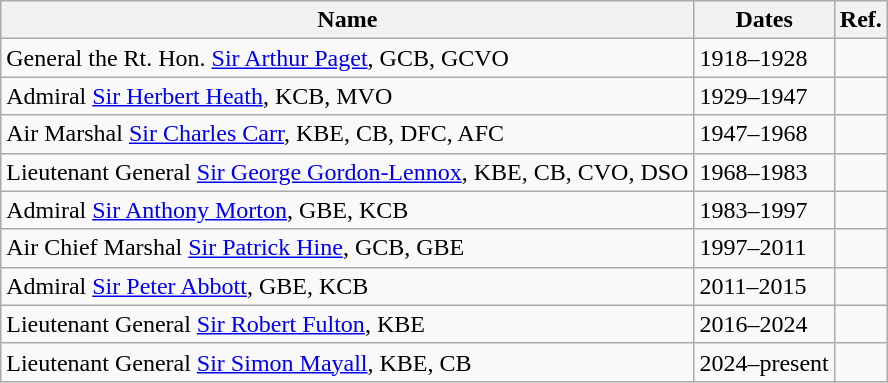<table class="wikitable">
<tr>
<th>Name</th>
<th>Dates</th>
<th>Ref.</th>
</tr>
<tr>
<td>General the Rt. Hon. <a href='#'>Sir Arthur Paget</a>, GCB, GCVO</td>
<td>1918–1928</td>
<td></td>
</tr>
<tr>
<td>Admiral <a href='#'>Sir Herbert Heath</a>, KCB, MVO</td>
<td>1929–1947</td>
<td></td>
</tr>
<tr>
<td>Air Marshal <a href='#'>Sir Charles Carr</a>, KBE, CB, DFC, AFC</td>
<td>1947–1968</td>
<td></td>
</tr>
<tr>
<td>Lieutenant General <a href='#'>Sir George Gordon-Lennox</a>, KBE, CB, CVO, DSO</td>
<td>1968–1983</td>
<td></td>
</tr>
<tr>
<td>Admiral <a href='#'>Sir Anthony Morton</a>, GBE, KCB</td>
<td>1983–1997</td>
<td></td>
</tr>
<tr>
<td>Air Chief Marshal <a href='#'>Sir Patrick Hine</a>, GCB, GBE</td>
<td>1997–2011</td>
<td></td>
</tr>
<tr>
<td>Admiral <a href='#'>Sir Peter Abbott</a>, GBE, KCB</td>
<td>2011–2015</td>
<td></td>
</tr>
<tr>
<td>Lieutenant General <a href='#'>Sir Robert Fulton</a>, KBE</td>
<td>2016–2024</td>
<td></td>
</tr>
<tr>
<td>Lieutenant General <a href='#'>Sir Simon Mayall</a>, KBE, CB</td>
<td>2024–present</td>
<td></td>
</tr>
</table>
